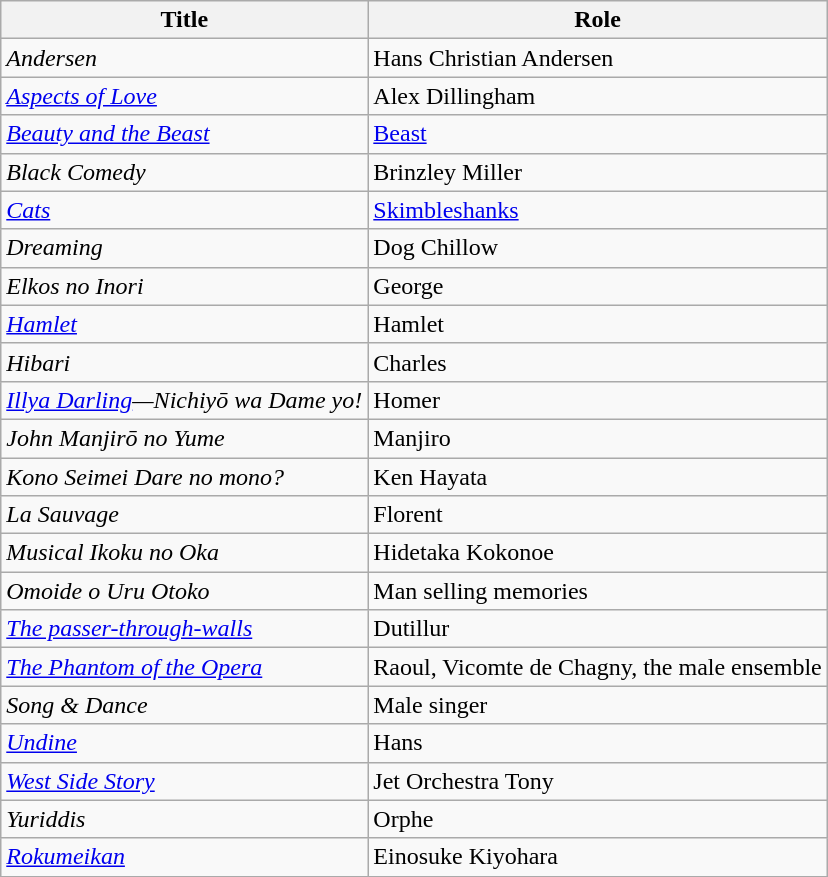<table class="wikitable">
<tr>
<th>Title</th>
<th>Role</th>
</tr>
<tr>
<td><em>Andersen</em></td>
<td>Hans Christian Andersen</td>
</tr>
<tr>
<td><em><a href='#'>Aspects of Love</a></em></td>
<td>Alex Dillingham</td>
</tr>
<tr>
<td><em><a href='#'>Beauty and the Beast</a></em></td>
<td><a href='#'>Beast</a></td>
</tr>
<tr>
<td><em>Black Comedy</em></td>
<td>Brinzley Miller</td>
</tr>
<tr>
<td><em><a href='#'>Cats</a></em></td>
<td><a href='#'>Skimbleshanks</a></td>
</tr>
<tr>
<td><em>Dreaming</em></td>
<td>Dog Chillow</td>
</tr>
<tr>
<td><em>Elkos no Inori</em></td>
<td>George</td>
</tr>
<tr>
<td><em><a href='#'>Hamlet</a></em></td>
<td>Hamlet</td>
</tr>
<tr>
<td><em>Hibari</em></td>
<td>Charles</td>
</tr>
<tr>
<td><em><a href='#'>Illya Darling</a>—Nichiyō wa Dame yo!</em></td>
<td>Homer</td>
</tr>
<tr>
<td><em>John Manjirō no Yume</em></td>
<td>Manjiro</td>
</tr>
<tr>
<td><em>Kono Seimei Dare no mono?</em></td>
<td>Ken Hayata</td>
</tr>
<tr>
<td><em>La Sauvage</em></td>
<td>Florent</td>
</tr>
<tr>
<td><em>Musical Ikoku no Oka</em></td>
<td>Hidetaka Kokonoe</td>
</tr>
<tr>
<td><em>Omoide o Uru Otoko</em></td>
<td>Man selling memories</td>
</tr>
<tr>
<td><em><a href='#'>The passer-through-walls</a></em></td>
<td>Dutillur</td>
</tr>
<tr>
<td><em><a href='#'>The Phantom of the Opera</a></em></td>
<td>Raoul, Vicomte de Chagny, the male ensemble</td>
</tr>
<tr>
<td><em>Song & Dance</em></td>
<td>Male singer</td>
</tr>
<tr>
<td><em><a href='#'>Undine</a></em></td>
<td>Hans</td>
</tr>
<tr>
<td><em><a href='#'>West Side Story</a></em></td>
<td>Jet Orchestra Tony</td>
</tr>
<tr>
<td><em>Yuriddis</em></td>
<td>Orphe</td>
</tr>
<tr>
<td><em><a href='#'>Rokumeikan</a></em></td>
<td>Einosuke Kiyohara</td>
</tr>
</table>
